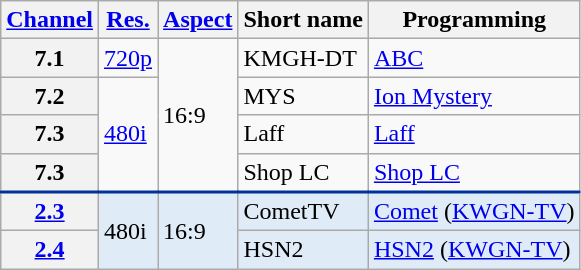<table class="wikitable">
<tr>
<th><a href='#'>Channel</a></th>
<th><a href='#'>Res.</a></th>
<th><a href='#'>Aspect</a></th>
<th>Short name</th>
<th>Programming</th>
</tr>
<tr>
<th scope = "row">7.1</th>
<td><a href='#'>720p</a></td>
<td rowspan="4">16:9</td>
<td>KMGH-DT</td>
<td><a href='#'>ABC</a></td>
</tr>
<tr>
<th scope = "row">7.2</th>
<td rowspan="3"><a href='#'>480i</a></td>
<td>MYS</td>
<td><a href='#'>Ion Mystery</a></td>
</tr>
<tr>
<th scope = "row">7.3</th>
<td>Laff</td>
<td><a href='#'>Laff</a></td>
</tr>
<tr>
<th scope = "row">7.3</th>
<td>Shop LC</td>
<td><a href='#'>Shop LC</a></td>
</tr>
<tr style="background-color:#DFEBF6; border-top: 2px solid #003399;">
<th scope = "row"><a href='#'>2.3</a></th>
<td rowspan="2">480i</td>
<td rowspan="2">16:9</td>
<td>CometTV</td>
<td><a href='#'>Comet</a> (<a href='#'>KWGN-TV</a>)</td>
</tr>
<tr style="background-color:#DFEBF6;">
<th scope = "row"><a href='#'>2.4</a></th>
<td>HSN2</td>
<td><a href='#'>HSN2</a> (<a href='#'>KWGN-TV</a>)</td>
</tr>
</table>
